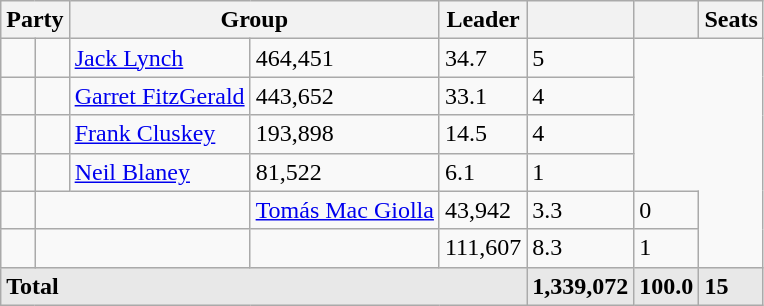<table class="wikitable">
<tr>
<th colspan=2>Party</th>
<th colspan=2>Group</th>
<th>Leader</th>
<th></th>
<th></th>
<th>Seats</th>
</tr>
<tr>
<td></td>
<td></td>
<td><a href='#'>Jack Lynch</a></td>
<td>464,451</td>
<td>34.7</td>
<td>5</td>
</tr>
<tr>
<td></td>
<td></td>
<td><a href='#'>Garret FitzGerald</a></td>
<td>443,652</td>
<td>33.1</td>
<td>4</td>
</tr>
<tr>
<td></td>
<td></td>
<td><a href='#'>Frank Cluskey</a></td>
<td>193,898</td>
<td>14.5</td>
<td>4</td>
</tr>
<tr>
<td></td>
<td></td>
<td><a href='#'>Neil Blaney</a></td>
<td>81,522</td>
<td>6.1</td>
<td>1</td>
</tr>
<tr>
<td></td>
<td colspan=2></td>
<td><a href='#'>Tomás Mac Giolla</a></td>
<td>43,942</td>
<td>3.3</td>
<td>0</td>
</tr>
<tr>
<td></td>
<td colspan=2></td>
<td></td>
<td>111,607</td>
<td>8.3</td>
<td>1</td>
</tr>
<tr style="font-weight:bold; background:rgb(232,232,232);">
<td colspan=5>Total</td>
<td>1,339,072</td>
<td>100.0</td>
<td>15</td>
</tr>
</table>
